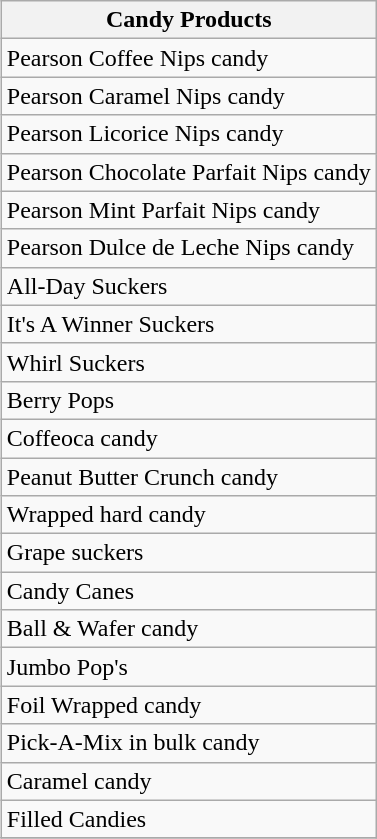<table class="wikitable sortable" align=right>
<tr>
<th>Candy Products</th>
</tr>
<tr>
<td>Pearson Coffee Nips candy</td>
</tr>
<tr>
<td>Pearson Caramel Nips candy</td>
</tr>
<tr>
<td>Pearson Licorice Nips candy</td>
</tr>
<tr>
<td>Pearson Chocolate Parfait Nips candy</td>
</tr>
<tr>
<td>Pearson Mint Parfait Nips candy</td>
</tr>
<tr>
<td>Pearson Dulce de Leche Nips candy</td>
</tr>
<tr>
<td>All-Day Suckers</td>
</tr>
<tr>
<td>It's A Winner Suckers</td>
</tr>
<tr>
<td>Whirl Suckers</td>
</tr>
<tr>
<td>Berry Pops</td>
</tr>
<tr>
<td>Coffeoca candy</td>
</tr>
<tr>
<td>Peanut Butter Crunch candy</td>
</tr>
<tr>
<td>Wrapped hard candy</td>
</tr>
<tr>
<td>Grape suckers</td>
</tr>
<tr>
<td>Candy Canes</td>
</tr>
<tr>
<td>Ball & Wafer candy</td>
</tr>
<tr>
<td>Jumbo Pop's</td>
</tr>
<tr>
<td>Foil Wrapped candy</td>
</tr>
<tr>
<td>Pick-A-Mix in bulk candy</td>
</tr>
<tr>
<td>Caramel candy</td>
</tr>
<tr>
<td>Filled Candies</td>
</tr>
<tr>
</tr>
</table>
